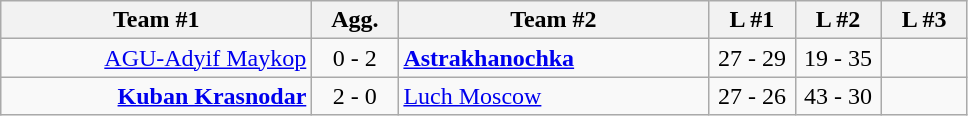<table class=wikitable style="text-align:center">
<tr>
<th width=200>Team #1</th>
<th width=50>Agg.</th>
<th width=200>Team #2</th>
<th width=50>L #1</th>
<th width=50>L #2</th>
<th width=50>L #3</th>
</tr>
<tr>
<td align=right><a href='#'>AGU-Adyif Maykop</a></td>
<td align=center>0 - 2</td>
<td align=left><strong><a href='#'>Astrakhanochka</a></strong></td>
<td align=center>27 - 29</td>
<td>19 - 35</td>
<td></td>
</tr>
<tr>
<td align=right><strong><a href='#'>Kuban Krasnodar</a></strong></td>
<td align=center>2 - 0</td>
<td align=left><a href='#'>Luch Moscow</a></td>
<td align=center>27 - 26</td>
<td>43 - 30</td>
<td></td>
</tr>
</table>
